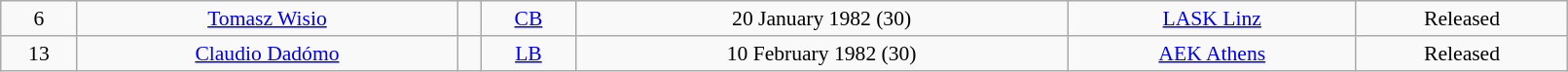<table class="wikitable" style="text-align:center; font-size:90%; width:85%;">
<tr>
<td>6</td>
<td><a href='#'>Tomasz Wisio</a></td>
<td></td>
<td><a href='#'>CB</a></td>
<td>20 January 1982 (30)</td>
<td> <a href='#'>LASK Linz</a></td>
<td>Released</td>
</tr>
<tr>
<td>13</td>
<td><a href='#'>Claudio Dadómo</a></td>
<td> </td>
<td><a href='#'>LB</a></td>
<td>10 February 1982 (30)</td>
<td> <a href='#'>AEK Athens</a></td>
<td>Released</td>
</tr>
</table>
